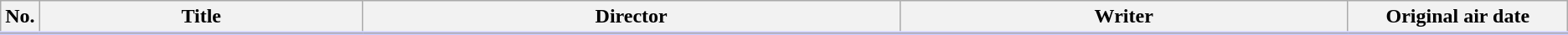<table class="wikitable">
<tr style="border-bottom: 3px solid #CCF;">
<th style="width:1%;">No.</th>
<th>Title</th>
<th>Director</th>
<th>Writer</th>
<th style="width:14%;">Original air date</th>
</tr>
<tr>
</tr>
</table>
